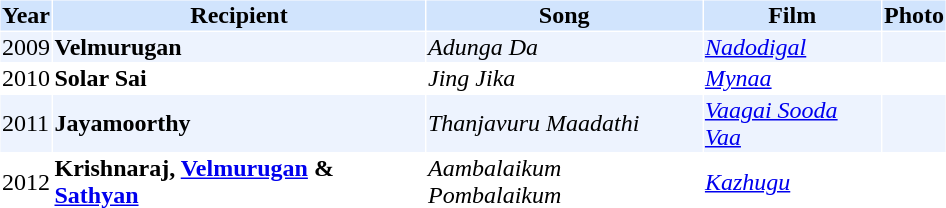<table cellspacing="1" cellpadding="1" border="0" style="width:50%;">
<tr style="background:#d1e4fd;">
<th>Year</th>
<th>Recipient</th>
<th>Song</th>
<th>Film</th>
<th>Photo</th>
</tr>
<tr style="background:#edf3fe;">
<td>2009</td>
<td><strong>Velmurugan</strong></td>
<td><em>Adunga Da</em></td>
<td><em><a href='#'>Nadodigal</a></em></td>
<td></td>
</tr>
<tr>
<td>2010</td>
<td><strong>Solar Sai</strong></td>
<td><em>Jing Jika</em></td>
<td><em><a href='#'>Mynaa</a></em></td>
<td></td>
</tr>
<tr style="background:#edf3fe;">
<td>2011</td>
<td><strong>Jayamoorthy</strong></td>
<td><em>Thanjavuru Maadathi</em></td>
<td><em><a href='#'>Vaagai Sooda Vaa</a></em></td>
<td></td>
</tr>
<tr>
<td>2012</td>
<td><strong>Krishnaraj, <a href='#'>Velmurugan</a> & <a href='#'>Sathyan</a></strong></td>
<td><em>Aambalaikum Pombalaikum</em></td>
<td><em><a href='#'>Kazhugu</a></em></td>
<td></td>
</tr>
</table>
